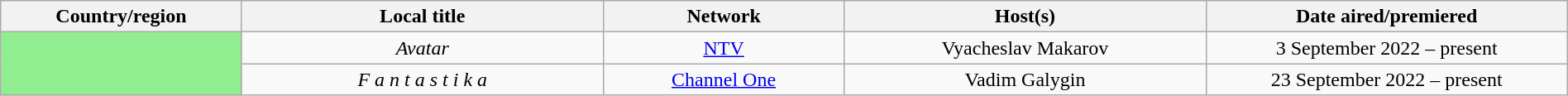<table class="wikitable sortable" style="text-align:center; width:100%;">
<tr>
<th scope="col" width="10%">Country/region</th>
<th scope="col" width="15%">Local title</th>
<th scope="col" width="10%">Network</th>
<th scope="col" width="15%">Host(s)</th>
<th scope="col" width="15%">Date aired/premiered</th>
</tr>
<tr>
<td rowspan="2" align="left" bgcolor="lightgreen"></td>
<td><em>Avatar</em></td>
<td><a href='#'>NTV</a></td>
<td>Vyacheslav Makarov</td>
<td>3 September 2022 – present</td>
</tr>
<tr>
<td><em>F a n t a s t i k a</em></td>
<td><a href='#'>Channel One</a></td>
<td>Vadim Galygin</td>
<td>23 September 2022 – present</td>
</tr>
</table>
